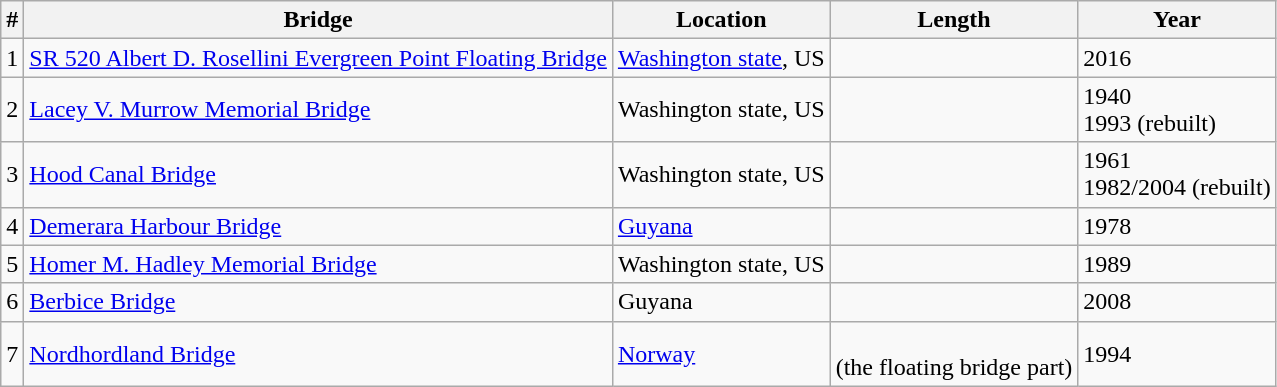<table class="wikitable sortable">
<tr>
<th>#</th>
<th>Bridge</th>
<th>Location</th>
<th>Length</th>
<th>Year</th>
</tr>
<tr>
<td>1</td>
<td><a href='#'>SR 520 Albert D. Rosellini Evergreen Point Floating Bridge</a></td>
<td><a href='#'>Washington state</a>, US</td>
<td></td>
<td>2016</td>
</tr>
<tr>
<td>2</td>
<td><a href='#'>Lacey V. Murrow Memorial Bridge</a></td>
<td>Washington state, US</td>
<td></td>
<td>1940<br>1993 (rebuilt)</td>
</tr>
<tr>
<td>3</td>
<td><a href='#'>Hood Canal Bridge</a></td>
<td>Washington state, US</td>
<td></td>
<td>1961<br>1982/2004 (rebuilt)</td>
</tr>
<tr>
<td>4</td>
<td><a href='#'>Demerara Harbour Bridge</a></td>
<td><a href='#'>Guyana</a></td>
<td></td>
<td>1978</td>
</tr>
<tr>
<td>5</td>
<td><a href='#'>Homer M. Hadley Memorial Bridge</a></td>
<td>Washington state, US</td>
<td></td>
<td>1989</td>
</tr>
<tr>
<td>6</td>
<td><a href='#'>Berbice Bridge</a></td>
<td>Guyana</td>
<td></td>
<td>2008</td>
</tr>
<tr>
<td>7</td>
<td><a href='#'>Nordhordland Bridge</a></td>
<td><a href='#'>Norway</a></td>
<td><br>(the floating bridge part)</td>
<td>1994</td>
</tr>
</table>
